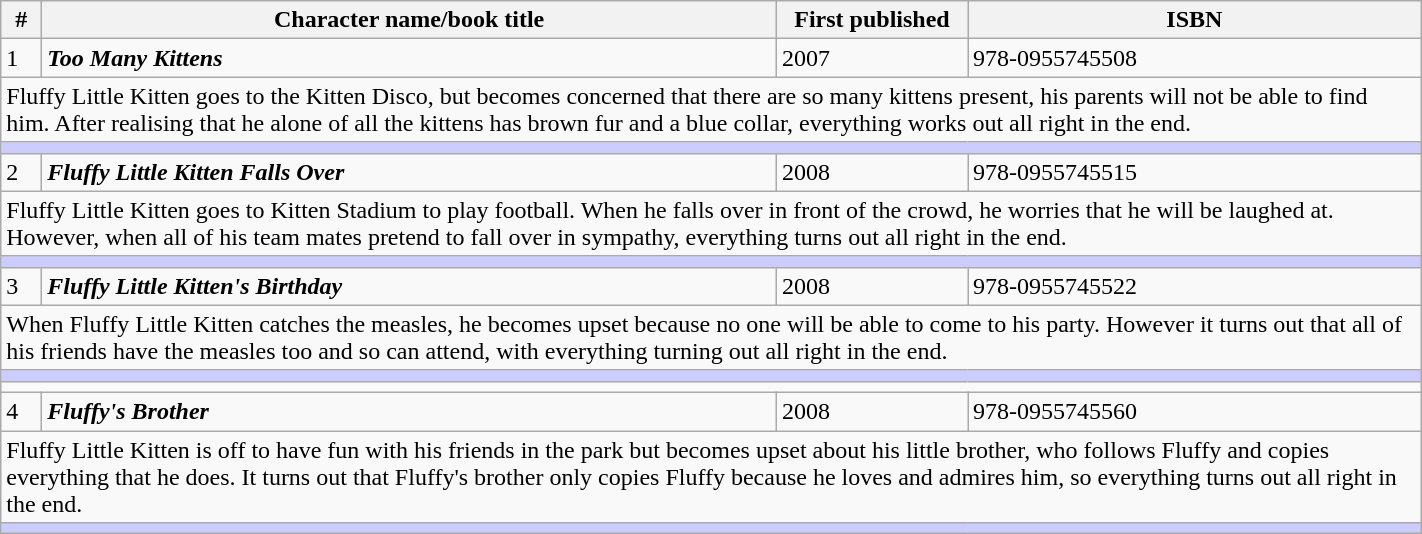<table class="wikitable" width="75%">
<tr>
<th width="20">#</th>
<th>Character name/book title</th>
<th width="120">First published</th>
<th>ISBN</th>
</tr>
<tr>
<td>1</td>
<td><strong><em>Too Many Kittens</em></strong></td>
<td>2007</td>
<td>978-0955745508</td>
</tr>
<tr>
<td colspan="5">Fluffy Little Kitten goes to the Kitten Disco, but becomes concerned that there are so many kittens present, his parents will not be able to find him. After realising that he alone of all the kittens has brown fur and a blue collar, everything works out all right in the end.</td>
</tr>
<tr>
<td colspan="5" style="background-color:#CCCCFF;"></td>
</tr>
<tr>
<td>2</td>
<td><strong><em>Fluffy Little Kitten Falls Over</em></strong></td>
<td>2008</td>
<td>978-0955745515</td>
</tr>
<tr>
<td colspan="5">Fluffy Little Kitten goes to Kitten Stadium to play football.  When he falls over in front of the crowd, he worries that he will be laughed at.  However, when all of his team mates pretend to fall over in sympathy, everything turns out all right in the end.</td>
</tr>
<tr>
<td colspan="5" style="background-color:#CCCCFF;"></td>
</tr>
<tr>
<td>3</td>
<td><strong><em>Fluffy Little Kitten's Birthday</em></strong></td>
<td>2008</td>
<td>978-0955745522</td>
</tr>
<tr>
<td colspan="5">When Fluffy Little Kitten catches the measles, he becomes upset because no one will be able to come to his party.  However it turns out that all of his friends have the measles too and so can attend, with everything turning out all right in the end.</td>
</tr>
<tr>
<td colspan="5" style="background-color:#CCCCFF;"></td>
</tr>
<tr>
<td colspan="5"></td>
</tr>
<tr>
<td>4</td>
<td><strong><em>Fluffy's Brother</em></strong></td>
<td>2008</td>
<td>978-0955745560</td>
</tr>
<tr>
<td colspan="5">Fluffy Little Kitten is off to have fun with his friends in the park but becomes upset about his little brother, who follows Fluffy and copies everything that he does. It turns out that Fluffy's brother only copies Fluffy because he loves and admires him, so everything turns out all right in the end.</td>
</tr>
<tr>
<td colspan="5" style="background-color:#CCCCFF;"></td>
</tr>
</table>
